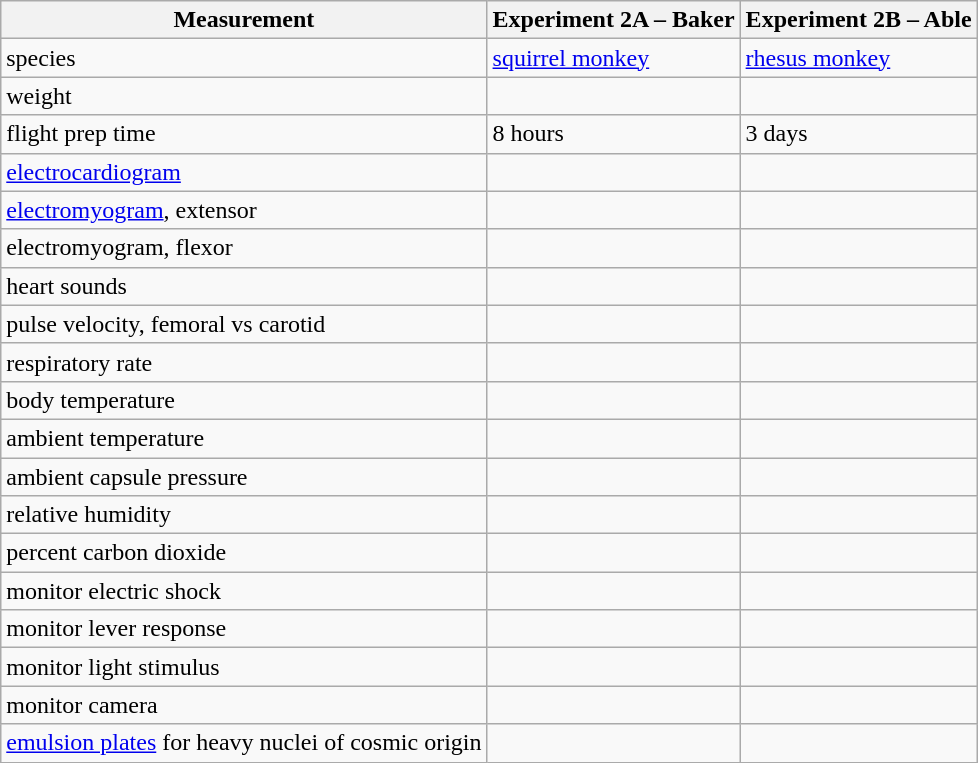<table class="wikitable collapsible" border="1">
<tr>
<th scope="col">Measurement</th>
<th scope="col">Experiment 2A – Baker</th>
<th scope="col">Experiment 2B – Able</th>
</tr>
<tr>
<td>species</td>
<td><a href='#'>squirrel monkey</a></td>
<td><a href='#'>rhesus monkey</a></td>
</tr>
<tr>
<td>weight</td>
<td></td>
<td></td>
</tr>
<tr>
<td>flight prep time</td>
<td>8 hours</td>
<td>3 days</td>
</tr>
<tr>
<td><a href='#'>electrocardiogram</a></td>
<td></td>
<td></td>
</tr>
<tr>
<td><a href='#'>electromyogram</a>, extensor</td>
<td></td>
<td></td>
</tr>
<tr>
<td>electromyogram, flexor</td>
<td></td>
<td></td>
</tr>
<tr>
<td>heart sounds</td>
<td></td>
<td></td>
</tr>
<tr>
<td>pulse velocity, femoral vs carotid</td>
<td></td>
<td></td>
</tr>
<tr>
<td>respiratory rate</td>
<td></td>
<td></td>
</tr>
<tr>
<td>body temperature</td>
<td></td>
<td></td>
</tr>
<tr>
<td>ambient temperature</td>
<td></td>
<td></td>
</tr>
<tr>
<td>ambient capsule pressure</td>
<td></td>
<td></td>
</tr>
<tr>
<td>relative humidity</td>
<td></td>
<td></td>
</tr>
<tr>
<td>percent carbon dioxide</td>
<td></td>
<td></td>
</tr>
<tr>
<td>monitor electric shock</td>
<td></td>
<td></td>
</tr>
<tr>
<td>monitor lever response</td>
<td></td>
<td></td>
</tr>
<tr>
<td>monitor light stimulus</td>
<td></td>
<td></td>
</tr>
<tr>
<td>monitor camera</td>
<td></td>
<td></td>
</tr>
<tr>
<td><a href='#'>emulsion plates</a> for heavy nuclei of cosmic origin</td>
<td></td>
<td></td>
</tr>
</table>
